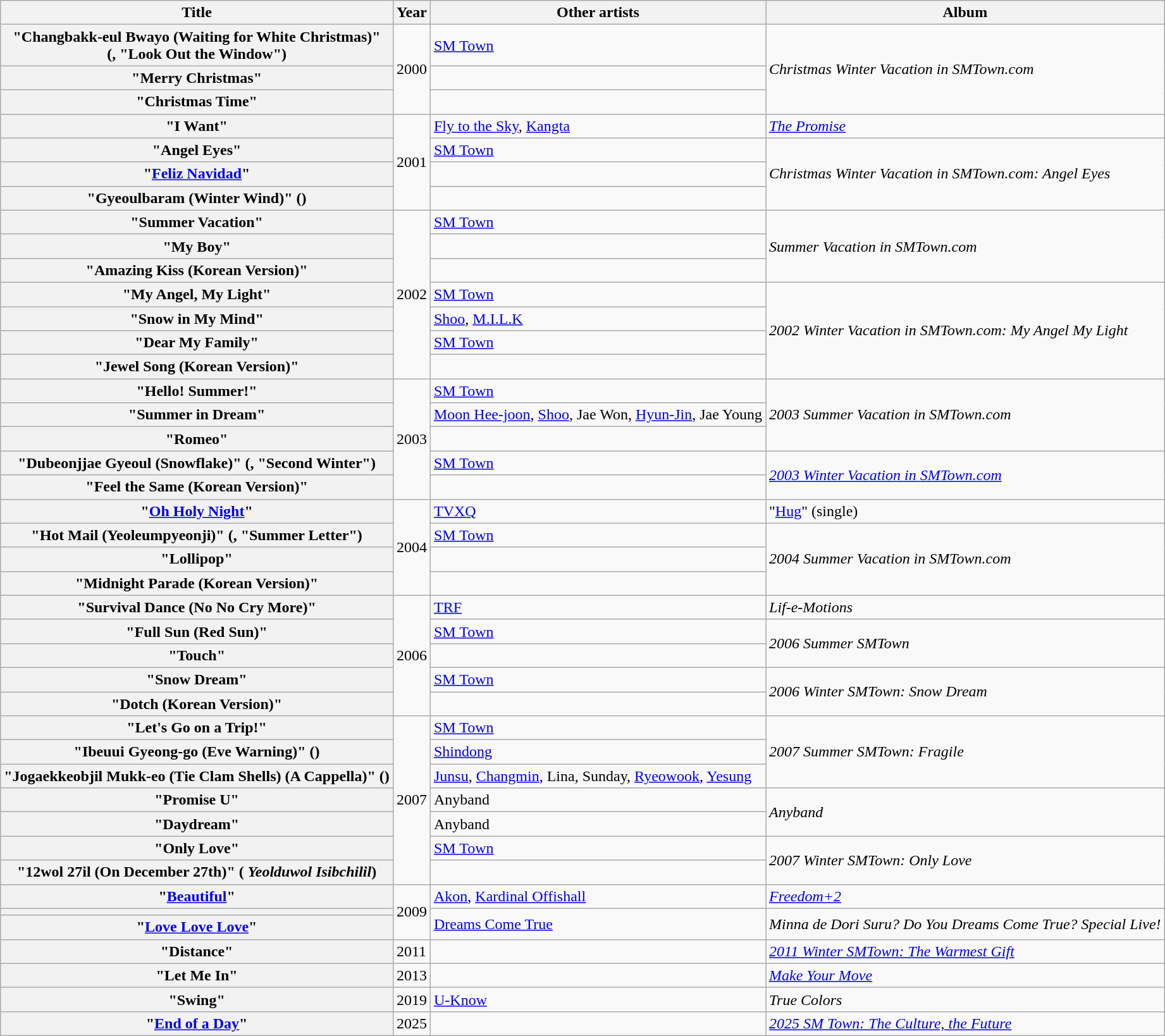<table class="wikitable plainrowheaders">
<tr>
<th scope="col">Title</th>
<th scope="col">Year</th>
<th scope="col">Other artists</th>
<th scope="col">Album</th>
</tr>
<tr>
<th scope="row">"Changbakk-eul Bwayo (Waiting for White Christmas)"<br>(, "Look Out the Window")</th>
<td rowspan=3>2000</td>
<td><a href='#'>SM Town</a></td>
<td rowspan=3><em>Christmas Winter Vacation in SMTown.com</em> </td>
</tr>
<tr>
<th scope="row">"Merry Christmas"</th>
<td></td>
</tr>
<tr>
<th scope="row">"Christmas Time"</th>
<td></td>
</tr>
<tr>
<th scope="row">"I Want"</th>
<td rowspan=4>2001</td>
<td><a href='#'>Fly to the Sky</a>, <a href='#'>Kangta</a></td>
<td><em><a href='#'>The Promise</a></em> </td>
</tr>
<tr>
<th scope="row">"Angel Eyes"</th>
<td><a href='#'>SM Town</a></td>
<td rowspan=3><em>Christmas Winter Vacation in SMTown.com: Angel Eyes</em> </td>
</tr>
<tr>
<th scope="row">"<a href='#'>Feliz Navidad</a>"</th>
<td></td>
</tr>
<tr>
<th scope="row">"Gyeoulbaram (Winter Wind)" ()</th>
<td></td>
</tr>
<tr>
<th scope="row">"Summer Vacation"</th>
<td rowspan=7>2002</td>
<td><a href='#'>SM Town</a></td>
<td rowspan=3><em>Summer Vacation in SMTown.com</em> </td>
</tr>
<tr>
<th scope="row">"My Boy"</th>
<td></td>
</tr>
<tr>
<th scope="row">"Amazing Kiss (Korean Version)"</th>
<td></td>
</tr>
<tr>
<th scope="row">"My Angel, My Light"</th>
<td><a href='#'>SM Town</a></td>
<td rowspan=4><em>2002 Winter Vacation in SMTown.com: My Angel My Light</em> </td>
</tr>
<tr>
<th scope="row">"Snow in My Mind"</th>
<td><a href='#'>Shoo</a>, <a href='#'>M.I.L.K</a></td>
</tr>
<tr>
<th scope="row">"Dear My Family"</th>
<td><a href='#'>SM Town</a></td>
</tr>
<tr>
<th scope="row">"Jewel Song (Korean Version)"</th>
<td></td>
</tr>
<tr>
<th scope="row">"Hello! Summer!"</th>
<td rowspan=5>2003</td>
<td><a href='#'>SM Town</a></td>
<td rowspan=3><em>2003 Summer Vacation in SMTown.com</em> </td>
</tr>
<tr>
<th scope="row">"Summer in Dream"</th>
<td><a href='#'>Moon Hee-joon</a>, <a href='#'>Shoo</a>, Jae Won, <a href='#'>Hyun-Jin</a>, Jae Young</td>
</tr>
<tr>
<th scope="row">"Romeo"</th>
<td></td>
</tr>
<tr>
<th scope="row">"Dubeonjjae Gyeoul (Snowflake)" (, "Second Winter")</th>
<td><a href='#'>SM Town</a></td>
<td rowspan=2><em><a href='#'>2003 Winter Vacation in SMTown.com</a></em> </td>
</tr>
<tr>
<th scope="row">"Feel the Same (Korean Version)"</th>
<td></td>
</tr>
<tr>
<th scope="row">"<a href='#'>Oh Holy Night</a>"</th>
<td rowspan=4>2004</td>
<td><a href='#'>TVXQ</a></td>
<td>"<a href='#'>Hug</a>" <span>(single)</span> </td>
</tr>
<tr>
<th scope="row">"Hot Mail (Yeoleumpyeonji)" (, "Summer Letter")</th>
<td><a href='#'>SM Town</a></td>
<td rowspan=3><em>2004 Summer Vacation in SMTown.com</em> </td>
</tr>
<tr>
<th scope="row">"Lollipop"</th>
<td></td>
</tr>
<tr>
<th scope="row">"Midnight Parade (Korean Version)"</th>
<td></td>
</tr>
<tr>
<th scope="row">"Survival Dance (No No Cry More)"</th>
<td rowspan=5>2006</td>
<td><a href='#'>TRF</a></td>
<td><em>Lif-e-Motions</em> </td>
</tr>
<tr>
<th scope="row">"Full Sun (Red Sun)"</th>
<td><a href='#'>SM Town</a></td>
<td rowspan=2><em>2006 Summer SMTown</em> </td>
</tr>
<tr>
<th scope="row">"Touch"</th>
<td></td>
</tr>
<tr>
<th scope="row">"Snow Dream"</th>
<td><a href='#'>SM Town</a></td>
<td rowspan=2><em>2006 Winter SMTown: Snow Dream</em> </td>
</tr>
<tr>
<th scope="row">"Dotch (Korean Version)"</th>
<td></td>
</tr>
<tr>
<th scope="row">"Let's Go on a Trip!"</th>
<td rowspan=7>2007</td>
<td><a href='#'>SM Town</a></td>
<td rowspan=3><em>2007 Summer SMTown: Fragile</em> </td>
</tr>
<tr>
<th scope="row">"Ibeuui Gyeong-go (Eve Warning)" ()</th>
<td><a href='#'>Shindong</a></td>
</tr>
<tr>
<th scope="row">"Jogaekkeobjil Mukk-eo (Tie Clam Shells) (A Cappella)" ()</th>
<td><a href='#'>Junsu</a>, <a href='#'>Changmin</a>, Lina, Sunday, <a href='#'>Ryeowook</a>, <a href='#'>Yesung</a></td>
</tr>
<tr>
<th scope="row">"Promise U"</th>
<td>Anyband</td>
<td rowspan=2><em>Anyband</em> </td>
</tr>
<tr>
<th scope="row">"Daydream"</th>
<td>Anyband</td>
</tr>
<tr>
<th scope="row">"Only Love"</th>
<td><a href='#'>SM Town</a></td>
<td rowspan=2><em>2007 Winter SMTown: Only Love</em> </td>
</tr>
<tr>
<th scope="row">"12wol 27il (On December 27th)" ( <em>Yeolduwol Isibchilil</em>)</th>
<td></td>
</tr>
<tr>
<th scope="row">"<a href='#'>Beautiful</a>"</th>
<td rowspan=3>2009</td>
<td><a href='#'>Akon</a>, <a href='#'>Kardinal Offishall</a></td>
<td><em><a href='#'>Freedom+2</a></em> </td>
</tr>
<tr>
<th scope="row"></th>
<td rowspan=2><a href='#'>Dreams Come True</a></td>
<td rowspan=2><em>Minna de Dori Suru? Do You Dreams Come True? Special Live!</em></td>
</tr>
<tr>
<th scope="row">"<a href='#'>Love Love Love</a>"</th>
</tr>
<tr>
<th scope="row">"Distance"</th>
<td>2011</td>
<td></td>
<td><em><a href='#'>2011 Winter SMTown: The Warmest Gift</a></em> </td>
</tr>
<tr>
<th scope="row">"Let Me In"</th>
<td>2013</td>
<td></td>
<td><em><a href='#'>Make Your Move</a></em> </td>
</tr>
<tr>
<th scope="row">"Swing"</th>
<td>2019</td>
<td><a href='#'>U-Know</a></td>
<td><em>True Colors</em></td>
</tr>
<tr>
<th scope="row">"<a href='#'>End of a Day</a>"</th>
<td>2025</td>
<td></td>
<td><em><a href='#'>2025 SM Town: The Culture, the Future</a></em></td>
</tr>
</table>
